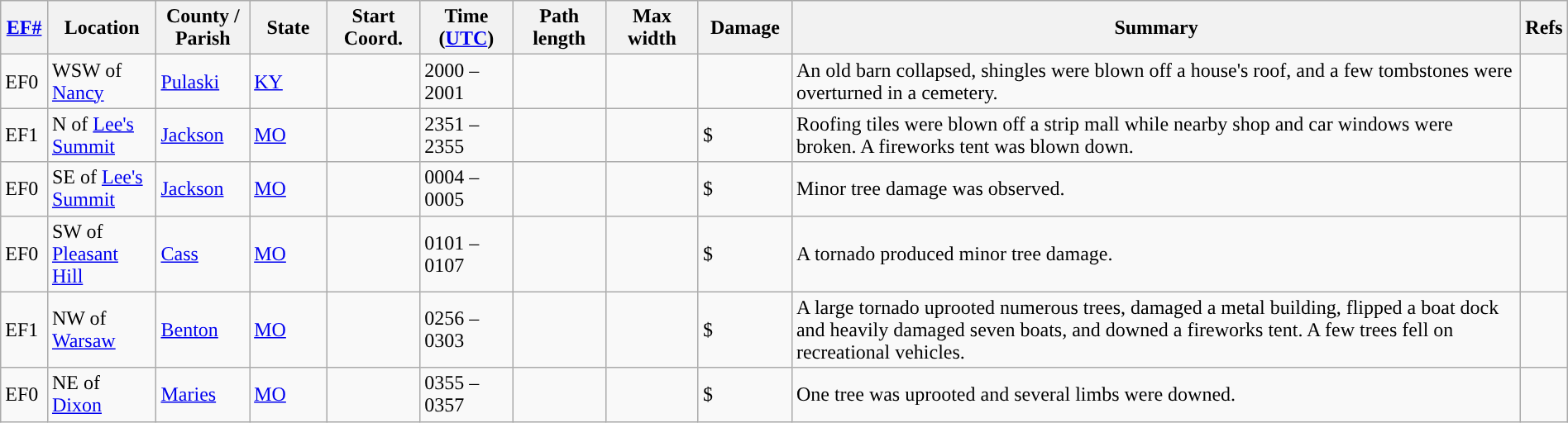<table class="wikitable sortable" style="width:100%;">
<tr>
<th scope="col" width="3%" align="center"><a href='#'>EF#</a></th>
<th scope="col" width="7%" align="center" class="unsortable">Location</th>
<th scope="col" width="6%" align="center" class="unsortable">County / Parish</th>
<th scope="col" width="5%" align="center">State</th>
<th scope="col" width="6%" align="center">Start Coord.</th>
<th scope="col" width="6%" align="center">Time (<a href='#'>UTC</a>)</th>
<th scope="col" width="6%" align="center">Path length</th>
<th scope="col" width="6%" align="center">Max width</th>
<th scope="col" width="6%" align="center">Damage</th>
<th scope="col" width="48%" class="unsortable" align="center">Summary</th>
<th scope="col" width="48%" class="unsortable" align="center">Refs</th>
</tr>
<tr>
<td>EF0</td>
<td>WSW of <a href='#'>Nancy</a></td>
<td><a href='#'>Pulaski</a></td>
<td><a href='#'>KY</a></td>
<td></td>
<td>2000 – 2001</td>
<td></td>
<td></td>
<td></td>
<td>An old barn collapsed, shingles were blown off a house's roof, and a few tombstones were overturned in a cemetery.</td>
<td></td>
</tr>
<tr>
<td>EF1</td>
<td>N of <a href='#'>Lee's Summit</a></td>
<td><a href='#'>Jackson</a></td>
<td><a href='#'>MO</a></td>
<td></td>
<td>2351 – 2355</td>
<td></td>
<td></td>
<td>$</td>
<td>Roofing tiles were blown off a strip mall while nearby shop and car windows were broken. A fireworks tent was blown down.</td>
<td></td>
</tr>
<tr>
<td>EF0</td>
<td>SE of <a href='#'>Lee's Summit</a></td>
<td><a href='#'>Jackson</a></td>
<td><a href='#'>MO</a></td>
<td></td>
<td>0004 – 0005</td>
<td></td>
<td></td>
<td>$</td>
<td>Minor tree damage was observed.</td>
<td></td>
</tr>
<tr>
<td>EF0</td>
<td>SW of <a href='#'>Pleasant Hill</a></td>
<td><a href='#'>Cass</a></td>
<td><a href='#'>MO</a></td>
<td></td>
<td>0101 – 0107</td>
<td></td>
<td></td>
<td>$</td>
<td>A tornado produced minor tree damage.</td>
<td></td>
</tr>
<tr>
<td>EF1</td>
<td>NW of <a href='#'>Warsaw</a></td>
<td><a href='#'>Benton</a></td>
<td><a href='#'>MO</a></td>
<td></td>
<td>0256 – 0303</td>
<td></td>
<td></td>
<td>$</td>
<td>A large tornado uprooted numerous trees, damaged a metal building, flipped a boat dock and heavily damaged seven boats, and downed a fireworks tent. A few trees fell on recreational vehicles.</td>
<td></td>
</tr>
<tr>
<td>EF0</td>
<td>NE of <a href='#'>Dixon</a></td>
<td><a href='#'>Maries</a></td>
<td><a href='#'>MO</a></td>
<td></td>
<td>0355 – 0357</td>
<td></td>
<td></td>
<td>$</td>
<td>One tree was uprooted and several limbs were downed.</td>
<td></td>
</tr>
</table>
